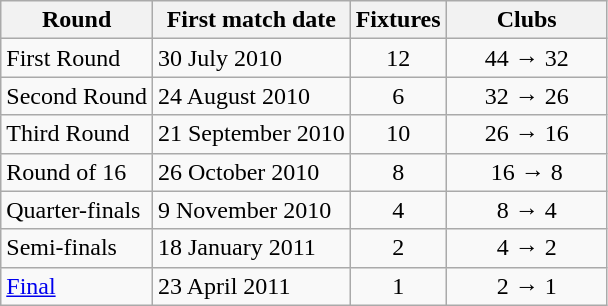<table class="wikitable">
<tr>
<th>Round</th>
<th>First match date</th>
<th>Fixtures</th>
<th width=100>Clubs</th>
</tr>
<tr align=center>
<td align=left>First Round</td>
<td align=left>30 July 2010</td>
<td>12</td>
<td>44 → 32</td>
</tr>
<tr align=center>
<td align=left>Second Round</td>
<td align=left>24 August 2010</td>
<td>6</td>
<td>32 → 26</td>
</tr>
<tr align=center>
<td align=left>Third Round</td>
<td align=left>21 September 2010</td>
<td>10</td>
<td>26 → 16</td>
</tr>
<tr align=center>
<td align=left>Round of 16</td>
<td align=left>26 October 2010</td>
<td>8</td>
<td>16 → 8</td>
</tr>
<tr align=center>
<td align=left>Quarter-finals</td>
<td align=left>9 November 2010</td>
<td>4</td>
<td>8 → 4</td>
</tr>
<tr align=center>
<td align=left>Semi-finals</td>
<td align=left>18 January 2011</td>
<td>2</td>
<td>4 → 2</td>
</tr>
<tr align=center>
<td align=left><a href='#'>Final</a></td>
<td align=left>23 April 2011</td>
<td>1</td>
<td>2 → 1</td>
</tr>
</table>
